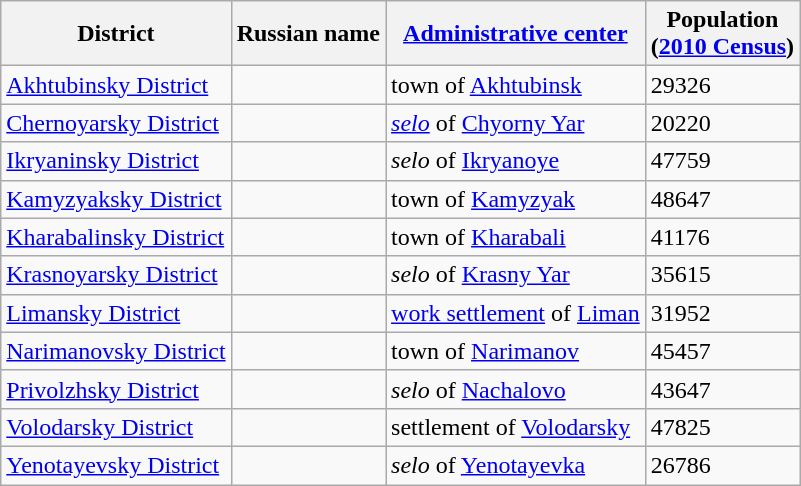<table class="wikitable sortable">
<tr>
<th>District</th>
<th>Russian name</th>
<th><a href='#'>Administrative center</a></th>
<th>Population<br>(<a href='#'>2010 Census</a>)</th>
</tr>
<tr>
<td><a href='#'>Akhtubinsky District</a></td>
<td></td>
<td>town of <a href='#'>Akhtubinsk</a></td>
<td>29326</td>
</tr>
<tr>
<td><a href='#'>Chernoyarsky District</a></td>
<td></td>
<td><em><a href='#'>selo</a></em> of <a href='#'>Chyorny Yar</a></td>
<td>20220</td>
</tr>
<tr>
<td><a href='#'>Ikryaninsky District</a></td>
<td></td>
<td><em>selo</em> of <a href='#'>Ikryanoye</a></td>
<td>47759</td>
</tr>
<tr>
<td><a href='#'>Kamyzyaksky District</a></td>
<td></td>
<td>town of <a href='#'>Kamyzyak</a></td>
<td>48647</td>
</tr>
<tr>
<td><a href='#'>Kharabalinsky District</a></td>
<td></td>
<td>town of <a href='#'>Kharabali</a></td>
<td>41176</td>
</tr>
<tr>
<td><a href='#'>Krasnoyarsky District</a></td>
<td></td>
<td><em>selo</em> of <a href='#'>Krasny Yar</a></td>
<td>35615</td>
</tr>
<tr>
<td><a href='#'>Limansky District</a></td>
<td></td>
<td><a href='#'>work settlement</a> of <a href='#'>Liman</a></td>
<td>31952</td>
</tr>
<tr>
<td><a href='#'>Narimanovsky District</a></td>
<td></td>
<td>town of <a href='#'>Narimanov</a></td>
<td>45457</td>
</tr>
<tr>
<td><a href='#'>Privolzhsky District</a></td>
<td></td>
<td><em>selo</em> of <a href='#'>Nachalovo</a></td>
<td>43647</td>
</tr>
<tr>
<td><a href='#'>Volodarsky District</a></td>
<td></td>
<td>settlement of <a href='#'>Volodarsky</a></td>
<td>47825</td>
</tr>
<tr>
<td><a href='#'>Yenotayevsky District</a></td>
<td></td>
<td><em>selo</em> of <a href='#'>Yenotayevka</a></td>
<td>26786</td>
</tr>
</table>
